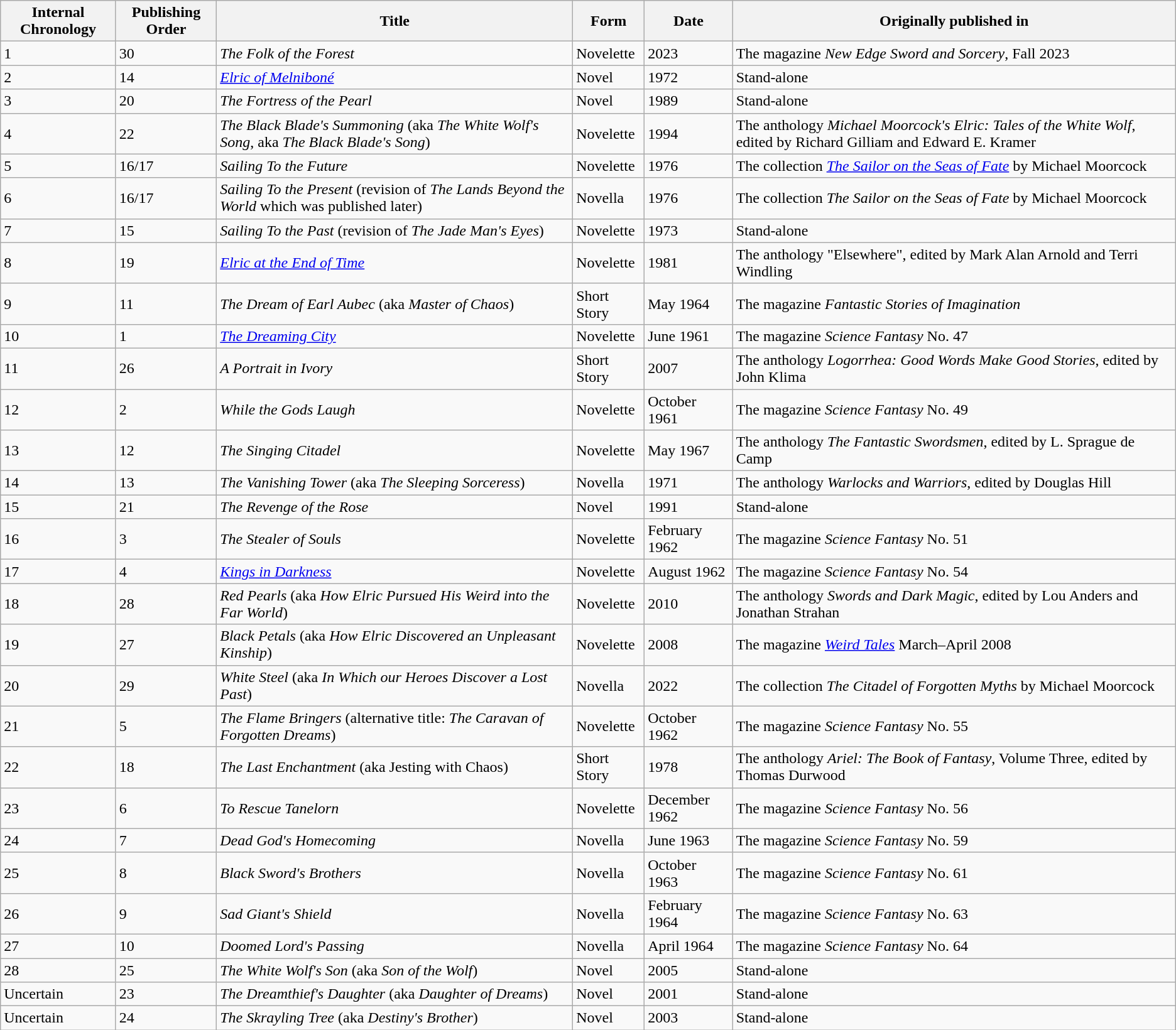<table class="wikitable sortable">
<tr>
<th>Internal Chronology</th>
<th>Publishing Order</th>
<th>Title</th>
<th>Form</th>
<th>Date</th>
<th>Originally published in</th>
</tr>
<tr>
<td>1</td>
<td>30</td>
<td><em>The Folk of the Forest</em></td>
<td>Novelette</td>
<td>2023</td>
<td>The magazine <em>New Edge Sword and Sorcery</em>, Fall 2023</td>
</tr>
<tr>
<td>2</td>
<td>14</td>
<td><em><a href='#'>Elric of Melniboné</a></em></td>
<td>Novel</td>
<td>1972</td>
<td>Stand-alone </td>
</tr>
<tr>
<td>3</td>
<td>20</td>
<td><em>The Fortress of the Pearl</em></td>
<td>Novel</td>
<td>1989</td>
<td>Stand-alone </td>
</tr>
<tr>
<td>4</td>
<td>22</td>
<td><em>The Black Blade's Summoning</em> (aka <em>The White Wolf's Song</em>, aka <em>The Black Blade's Song</em>)</td>
<td>Novelette</td>
<td>1994</td>
<td>The anthology <em>Michael Moorcock's Elric: Tales of the White Wolf</em>, edited by Richard Gilliam and Edward E. Kramer</td>
</tr>
<tr>
<td>5</td>
<td>16/17</td>
<td><em>Sailing To the Future</em></td>
<td>Novelette</td>
<td>1976</td>
<td>The collection <em><a href='#'>The Sailor on the Seas of Fate</a></em> by Michael Moorcock</td>
</tr>
<tr>
<td>6</td>
<td>16/17</td>
<td><em>Sailing To the Present</em> (revision of <em>The Lands Beyond the World</em> which was published later)</td>
<td>Novella</td>
<td>1976</td>
<td>The collection <em>The Sailor on the Seas of Fate</em> by Michael Moorcock</td>
</tr>
<tr>
<td>7</td>
<td>15</td>
<td><em>Sailing To the Past</em> (revision of <em>The Jade Man's Eyes</em>)</td>
<td>Novelette</td>
<td>1973</td>
<td>Stand-alone </td>
</tr>
<tr>
<td>8</td>
<td>19</td>
<td><em><a href='#'>Elric at the End of Time</a></em></td>
<td>Novelette</td>
<td>1981</td>
<td>The anthology "Elsewhere", edited by Mark Alan Arnold and Terri Windling</td>
</tr>
<tr>
<td>9</td>
<td>11</td>
<td><em>The Dream of Earl Aubec</em> (aka <em>Master of Chaos</em>)</td>
<td>Short Story</td>
<td>May 1964</td>
<td>The magazine <em>Fantastic Stories of Imagination</em></td>
</tr>
<tr>
<td>10</td>
<td>1</td>
<td><em><a href='#'>The Dreaming City</a></em></td>
<td>Novelette</td>
<td>June 1961</td>
<td>The magazine <em>Science Fantasy</em> No. 47</td>
</tr>
<tr>
<td>11</td>
<td>26</td>
<td><em>A Portrait in Ivory</em></td>
<td>Short Story</td>
<td>2007</td>
<td>The anthology <em>Logorrhea: Good Words Make Good Stories</em>, edited by John Klima</td>
</tr>
<tr>
<td>12</td>
<td>2</td>
<td><em>While the Gods Laugh</em></td>
<td>Novelette</td>
<td>October 1961</td>
<td>The magazine <em>Science Fantasy</em> No. 49</td>
</tr>
<tr>
<td>13</td>
<td>12</td>
<td><em>The Singing Citadel</em></td>
<td>Novelette</td>
<td>May 1967</td>
<td>The anthology <em>The Fantastic Swordsmen</em>, edited by L. Sprague de Camp</td>
</tr>
<tr>
<td>14</td>
<td>13</td>
<td><em>The Vanishing Tower</em> (aka <em>The Sleeping Sorceress</em>)</td>
<td>Novella</td>
<td>1971</td>
<td>The anthology <em>Warlocks and Warriors</em>, edited by Douglas Hill</td>
</tr>
<tr>
<td>15</td>
<td>21</td>
<td><em>The Revenge of the Rose</em></td>
<td>Novel</td>
<td>1991</td>
<td>Stand-alone </td>
</tr>
<tr>
<td>16</td>
<td>3</td>
<td><em>The Stealer of Souls</em></td>
<td>Novelette</td>
<td>February 1962</td>
<td>The magazine <em>Science Fantasy</em> No. 51</td>
</tr>
<tr>
<td>17</td>
<td>4</td>
<td><em><a href='#'>Kings in Darkness</a></em></td>
<td>Novelette</td>
<td>August 1962</td>
<td>The magazine <em>Science Fantasy</em> No. 54</td>
</tr>
<tr>
<td>18</td>
<td>28</td>
<td><em>Red Pearls</em> (aka <em>How Elric Pursued His Weird into the Far World</em>)</td>
<td>Novelette</td>
<td>2010</td>
<td>The anthology <em>Swords and Dark Magic</em>, edited by Lou Anders and Jonathan Strahan</td>
</tr>
<tr>
<td>19</td>
<td>27</td>
<td><em>Black Petals</em> (aka <em>How Elric Discovered an Unpleasant Kinship</em>)</td>
<td>Novelette</td>
<td>2008</td>
<td>The magazine <em><a href='#'>Weird Tales</a></em> March–April 2008</td>
</tr>
<tr>
<td>20</td>
<td>29</td>
<td><em>White Steel</em> (aka <em>In Which our Heroes Discover a Lost Past</em>)</td>
<td>Novella</td>
<td>2022</td>
<td>The collection <em>The Citadel of Forgotten Myths</em> by Michael Moorcock</td>
</tr>
<tr>
<td>21</td>
<td>5</td>
<td><em>The Flame Bringers</em> (alternative title: <em>The Caravan of Forgotten Dreams</em>)</td>
<td>Novelette</td>
<td>October 1962</td>
<td>The magazine <em>Science Fantasy</em> No. 55</td>
</tr>
<tr>
<td>22</td>
<td>18</td>
<td><em>The Last Enchantment</em> (aka Jesting with Chaos)</td>
<td>Short Story</td>
<td>1978</td>
<td>The anthology <em>Ariel: The Book of Fantasy</em>, Volume Three, edited by Thomas Durwood</td>
</tr>
<tr>
<td>23</td>
<td>6</td>
<td><em>To Rescue Tanelorn</em></td>
<td>Novelette</td>
<td>December 1962</td>
<td>The magazine <em>Science Fantasy</em> No. 56</td>
</tr>
<tr>
<td>24</td>
<td>7</td>
<td><em>Dead God's Homecoming</em></td>
<td>Novella</td>
<td>June 1963</td>
<td>The magazine <em>Science Fantasy</em> No. 59</td>
</tr>
<tr>
<td>25</td>
<td>8</td>
<td><em>Black Sword's Brothers</em></td>
<td>Novella</td>
<td>October 1963</td>
<td>The magazine <em>Science Fantasy</em> No. 61</td>
</tr>
<tr>
<td>26</td>
<td>9</td>
<td><em>Sad Giant's Shield</em></td>
<td>Novella</td>
<td>February 1964</td>
<td>The magazine <em>Science Fantasy</em> No. 63</td>
</tr>
<tr>
<td>27</td>
<td>10</td>
<td><em>Doomed Lord's Passing</em></td>
<td>Novella</td>
<td>April 1964</td>
<td>The magazine <em>Science Fantasy</em> No. 64</td>
</tr>
<tr>
<td>28</td>
<td>25</td>
<td><em>The White Wolf's Son</em> (aka <em>Son of the Wolf</em>)</td>
<td>Novel</td>
<td>2005</td>
<td>Stand-alone </td>
</tr>
<tr>
<td>Uncertain</td>
<td>23</td>
<td><em>The Dreamthief's Daughter</em> (aka <em>Daughter of Dreams</em>)</td>
<td>Novel</td>
<td>2001</td>
<td>Stand-alone </td>
</tr>
<tr>
<td>Uncertain</td>
<td>24</td>
<td><em>The Skrayling Tree</em> (aka <em>Destiny's Brother</em>)</td>
<td>Novel</td>
<td>2003</td>
<td>Stand-alone </td>
</tr>
</table>
